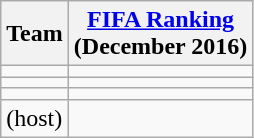<table class="wikitable sortable" style="text-align: left;">
<tr>
<th>Team</th>
<th><a href='#'>FIFA Ranking</a><br>(December 2016)</th>
</tr>
<tr>
<td></td>
<td></td>
</tr>
<tr>
<td></td>
<td></td>
</tr>
<tr>
<td></td>
<td></td>
</tr>
<tr>
<td> (host)</td>
<td></td>
</tr>
</table>
